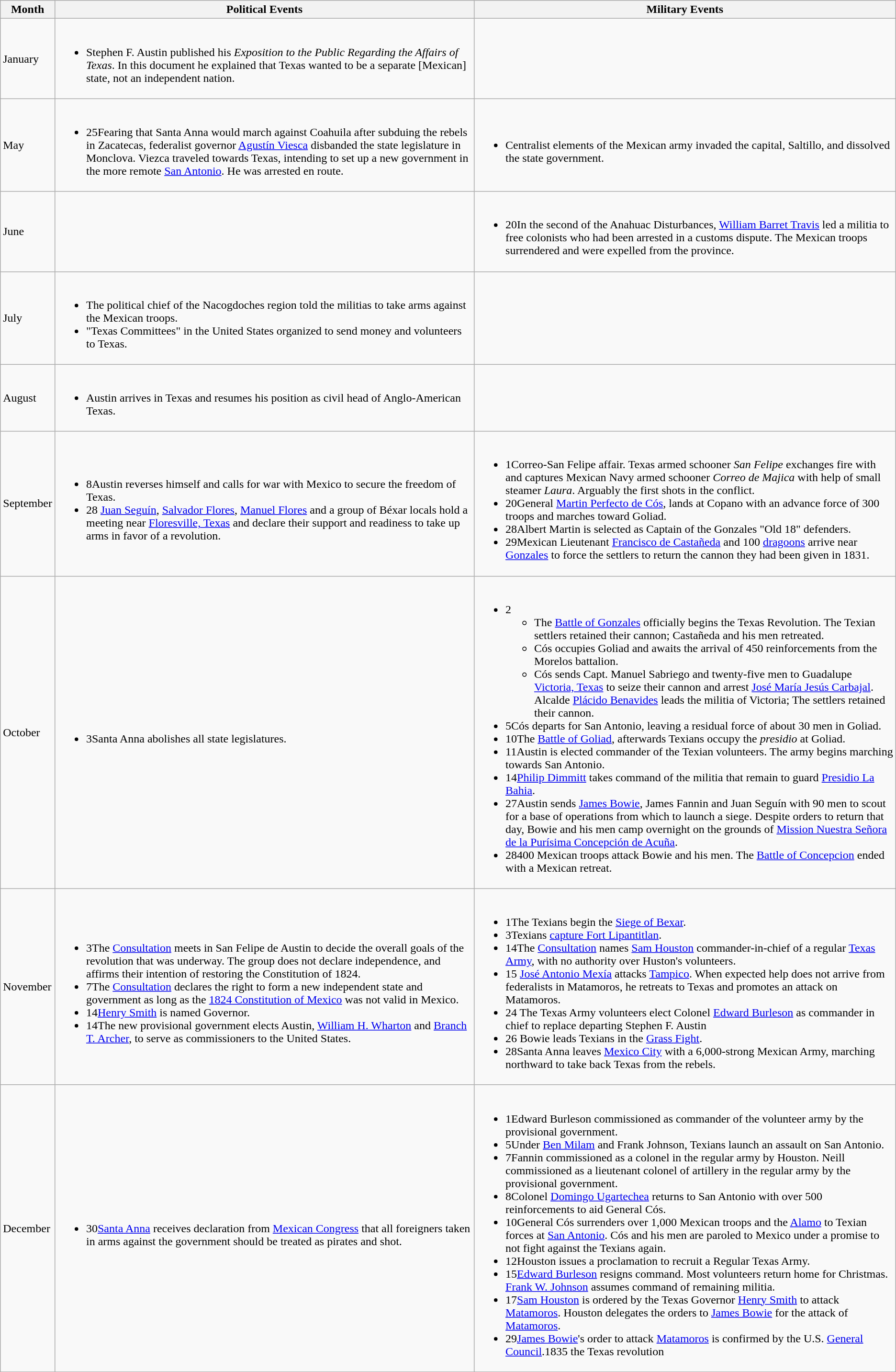<table class="wikitable wikita">
<tr>
<th>Month</th>
<th>Political Events</th>
<th>Military Events</th>
</tr>
<tr EL PASO>
<td>January</td>
<td><br><ul><li>Stephen F. Austin published his <em>Exposition to the Public Regarding the Affairs of Texas</em>. In this document he explained that Texas wanted to be a separate [Mexican] state, not an independent nation.</li></ul></td>
<td></td>
</tr>
<tr>
<td>May</td>
<td><br><ul><li>25Fearing that Santa Anna would march against Coahuila after subduing the rebels in Zacatecas, federalist governor <a href='#'>Agustín Viesca</a> disbanded the state legislature in Monclova. Viezca traveled towards Texas, intending to set up a new government in the more remote <a href='#'>San Antonio</a>.  He was arrested en route.</li></ul></td>
<td><br><ul><li>Centralist elements of the Mexican army invaded the capital, Saltillo, and dissolved the state government.</li></ul></td>
</tr>
<tr>
<td>June</td>
<td></td>
<td><br><ul><li>20In the second of the Anahuac Disturbances, <a href='#'>William Barret Travis</a> led a militia to free colonists who had been arrested in a customs dispute.  The Mexican troops surrendered and were expelled from the province.</li></ul></td>
</tr>
<tr>
<td>July</td>
<td><br><ul><li>The political chief of the Nacogdoches region told the militias to take arms against the Mexican troops.</li><li>"Texas Committees" in the United States organized to send money and volunteers to Texas.</li></ul></td>
<td></td>
</tr>
<tr>
<td>August</td>
<td><br><ul><li>Austin arrives in Texas and resumes his position as civil head of Anglo-American Texas.</li></ul></td>
<td></td>
</tr>
<tr>
<td>September</td>
<td><br><ul><li>8Austin reverses himself and calls for war with Mexico to secure the freedom of Texas.</li><li>28 <a href='#'>Juan Seguín</a>, <a href='#'>Salvador Flores</a>, <a href='#'>Manuel Flores</a> and a group of Béxar locals hold a meeting near <a href='#'>Floresville, Texas</a> and declare their support and readiness to take up arms in favor of a revolution.</li></ul></td>
<td><br><ul><li>1Correo-San Felipe affair. Texas armed schooner <em>San Felipe</em> exchanges fire with and captures Mexican Navy armed schooner <em>Correo de Majica</em> with help of small steamer <em>Laura</em>. Arguably the first shots in the conflict.</li><li>20General <a href='#'>Martin Perfecto de Cós</a>, lands at Copano with an advance force of 300 troops and marches toward Goliad.</li><li>28Albert Martin is selected as Captain of the Gonzales "Old 18" defenders.</li><li>29Mexican Lieutenant <a href='#'>Francisco de Castañeda</a> and 100 <a href='#'>dragoons</a> arrive near <a href='#'>Gonzales</a> to force the settlers to return the cannon they had been given in 1831.</li></ul></td>
</tr>
<tr>
<td>October</td>
<td><br><ul><li>3Santa Anna abolishes all state legislatures.</li></ul></td>
<td><br><ul><li>2<ul><li>The <a href='#'>Battle of Gonzales</a> officially begins the Texas Revolution.  The Texian settlers retained their cannon; Castañeda and his men retreated.</li><li>Cós occupies Goliad and awaits the arrival of 450 reinforcements from the Morelos battalion.</li><li>Cós sends Capt. Manuel Sabriego and twenty-five men to Guadalupe <a href='#'>Victoria, Texas</a> to seize their cannon and arrest <a href='#'>José María Jesús Carbajal</a>. Alcalde <a href='#'>Plácido Benavides</a> leads the militia of Victoria; The settlers retained their cannon.</li></ul></li><li>5Cós departs for San Antonio, leaving a residual force of about 30 men in Goliad.</li><li>10The <a href='#'>Battle of Goliad</a>, afterwards Texians occupy the <em>presidio</em> at Goliad.</li><li>11Austin is elected commander of the Texian volunteers.  The army begins marching towards San Antonio.</li><li>14<a href='#'>Philip Dimmitt</a> takes command of the militia that remain to guard <a href='#'>Presidio La Bahia</a>.</li><li>27Austin sends <a href='#'>James Bowie</a>, James Fannin and Juan Seguín with 90 men to scout for a base of operations from which to launch a siege.  Despite orders to return that day, Bowie and his men camp overnight on the grounds of <a href='#'>Mission Nuestra Señora de la Purísima Concepción de Acuña</a>.</li><li>28400 Mexican troops attack Bowie and his men.  The <a href='#'>Battle of Concepcion</a> ended with a Mexican retreat.</li></ul></td>
</tr>
<tr>
<td>November</td>
<td><br><ul><li>3The <a href='#'>Consultation</a> meets in San Felipe de Austin to decide the overall goals of the revolution that was underway.  The group does not declare independence, and affirms their intention of restoring the Constitution of 1824.</li><li>7The <a href='#'>Consultation</a> declares the right to form a new independent state and government as long as the <a href='#'>1824 Constitution of Mexico</a> was not valid in Mexico.</li><li>14<a href='#'>Henry Smith</a> is named Governor.</li><li>14The new provisional government elects Austin, <a href='#'>William H. Wharton</a> and <a href='#'>Branch T. Archer</a>, to serve as commissioners to the United States.</li></ul></td>
<td><br><ul><li>1The Texians begin the <a href='#'>Siege of Bexar</a>.</li><li>3Texians <a href='#'>capture Fort Lipantitlan</a>.</li><li>14The <a href='#'>Consultation</a> names <a href='#'>Sam Houston</a> commander-in-chief of a regular <a href='#'>Texas Army</a>, with no authority over Huston's volunteers.</li><li>15 <a href='#'>José Antonio Mexía</a> attacks <a href='#'>Tampico</a>.  When expected help does not arrive from federalists in Matamoros, he retreats to Texas and promotes an attack on Matamoros.</li><li>24 The Texas Army volunteers elect Colonel <a href='#'>Edward Burleson</a> as commander in chief to replace departing Stephen F. Austin</li><li>26 Bowie leads Texians in the <a href='#'>Grass Fight</a>.</li><li>28Santa Anna leaves <a href='#'>Mexico City</a> with a 6,000-strong Mexican Army, marching northward to take back Texas from the rebels.</li></ul></td>
</tr>
<tr>
<td>December</td>
<td><br><ul><li>30<a href='#'>Santa Anna</a> receives declaration from <a href='#'>Mexican Congress</a> that all foreigners taken in arms against the government should be treated as pirates and shot.</li></ul></td>
<td><br><ul><li>1Edward Burleson commissioned as commander of the volunteer army by the provisional government.</li><li>5Under <a href='#'>Ben Milam</a> and Frank Johnson, Texians launch an assault on San Antonio.</li><li>7Fannin commissioned as a colonel in the regular army by Houston. Neill commissioned as a lieutenant colonel of artillery in the regular army by the provisional government.</li><li>8Colonel <a href='#'>Domingo Ugartechea</a> returns to San Antonio with over 500 reinforcements to aid General Cós.</li><li>10General Cós surrenders over 1,000 Mexican troops and the <a href='#'>Alamo</a> to Texian forces at <a href='#'>San Antonio</a>.  Cós and his men are paroled to Mexico under a promise to not fight against the Texians again.</li><li>12Houston issues a proclamation to recruit a Regular Texas Army.</li><li>15<a href='#'>Edward Burleson</a> resigns command. Most volunteers return home for Christmas. <a href='#'>Frank W. Johnson</a> assumes command of remaining militia.</li><li>17<a href='#'>Sam Houston</a> is ordered by the Texas Governor <a href='#'>Henry Smith</a> to attack <a href='#'>Matamoros</a>. Houston delegates the orders to <a href='#'>James Bowie</a> for the attack of <a href='#'>Matamoros</a>.</li><li>29<a href='#'>James Bowie</a>'s order to attack <a href='#'>Matamoros</a> is confirmed by the U.S. <a href='#'>General Council</a>.1835 the Texas revolution</li></ul></td>
</tr>
<tr>
</tr>
</table>
